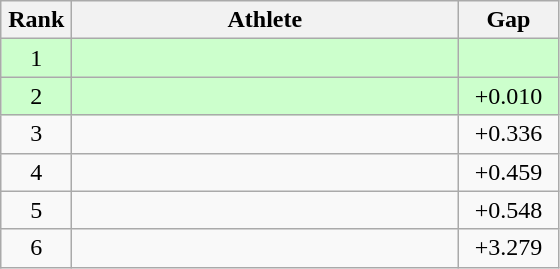<table class=wikitable style="text-align:center">
<tr>
<th width=40>Rank</th>
<th width=250>Athlete</th>
<th width=60>Gap</th>
</tr>
<tr bgcolor="ccffcc">
<td>1</td>
<td align=left></td>
<td></td>
</tr>
<tr bgcolor="ccffcc">
<td>2</td>
<td align=left></td>
<td>+0.010</td>
</tr>
<tr>
<td>3</td>
<td align=left></td>
<td>+0.336</td>
</tr>
<tr>
<td>4</td>
<td align=left></td>
<td>+0.459</td>
</tr>
<tr>
<td>5</td>
<td align=left></td>
<td>+0.548</td>
</tr>
<tr>
<td>6</td>
<td align=left></td>
<td>+3.279</td>
</tr>
</table>
